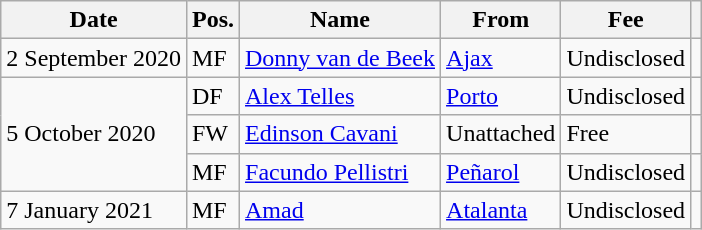<table class="wikitable">
<tr>
<th>Date</th>
<th>Pos.</th>
<th>Name</th>
<th>From</th>
<th>Fee</th>
<th></th>
</tr>
<tr>
<td>2 September 2020</td>
<td>MF</td>
<td> <a href='#'>Donny van de Beek</a></td>
<td> <a href='#'>Ajax</a></td>
<td>Undisclosed</td>
<td></td>
</tr>
<tr>
<td rowspan="3">5 October 2020</td>
<td>DF</td>
<td> <a href='#'>Alex Telles</a></td>
<td> <a href='#'>Porto</a></td>
<td>Undisclosed</td>
<td></td>
</tr>
<tr>
<td>FW</td>
<td> <a href='#'>Edinson Cavani</a></td>
<td>Unattached</td>
<td>Free</td>
<td></td>
</tr>
<tr>
<td>MF</td>
<td> <a href='#'>Facundo Pellistri</a></td>
<td> <a href='#'>Peñarol</a></td>
<td>Undisclosed</td>
<td></td>
</tr>
<tr>
<td>7 January 2021</td>
<td>MF</td>
<td> <a href='#'>Amad</a></td>
<td> <a href='#'>Atalanta</a></td>
<td>Undisclosed</td>
<td></td>
</tr>
</table>
